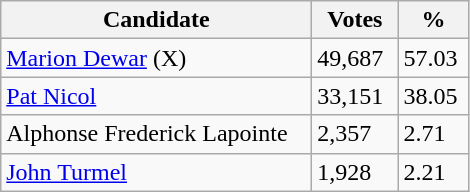<table class="wikitable">
<tr>
<th style="width: 200px">Candidate</th>
<th style="width: 50px">Votes</th>
<th style="width: 40px">%</th>
</tr>
<tr>
<td><a href='#'>Marion Dewar</a> (X)</td>
<td>49,687</td>
<td>57.03</td>
</tr>
<tr>
<td><a href='#'>Pat Nicol</a></td>
<td>33,151</td>
<td>38.05</td>
</tr>
<tr>
<td>Alphonse Frederick Lapointe</td>
<td>2,357</td>
<td>2.71</td>
</tr>
<tr>
<td><a href='#'>John Turmel</a></td>
<td>1,928</td>
<td>2.21</td>
</tr>
</table>
